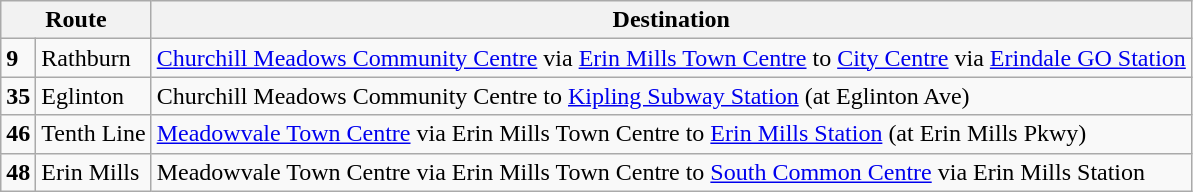<table class=wikitable style="font-size: 100%;" |>
<tr>
<th colspan=2>Route</th>
<th>Destination</th>
</tr>
<tr>
<td><strong>9</strong></td>
<td>Rathburn</td>
<td><a href='#'>Churchill Meadows Community Centre</a> via <a href='#'>Erin Mills Town Centre</a> to <a href='#'>City Centre</a> via <a href='#'>Erindale GO Station</a></td>
</tr>
<tr>
<td><strong>35</strong></td>
<td>Eglinton</td>
<td>Churchill Meadows Community Centre to <a href='#'>Kipling Subway Station</a> (at Eglinton Ave)</td>
</tr>
<tr>
<td><strong>46</strong></td>
<td>Tenth Line</td>
<td><a href='#'>Meadowvale Town Centre</a> via Erin Mills Town Centre to <a href='#'>Erin Mills Station</a> (at Erin Mills Pkwy)</td>
</tr>
<tr>
<td><strong>48</strong></td>
<td>Erin Mills</td>
<td Meadowvale Town Centre Bus Terminal>Meadowvale Town Centre via Erin Mills Town Centre to <a href='#'>South Common Centre</a> via Erin Mills Station</td>
</tr>
</table>
